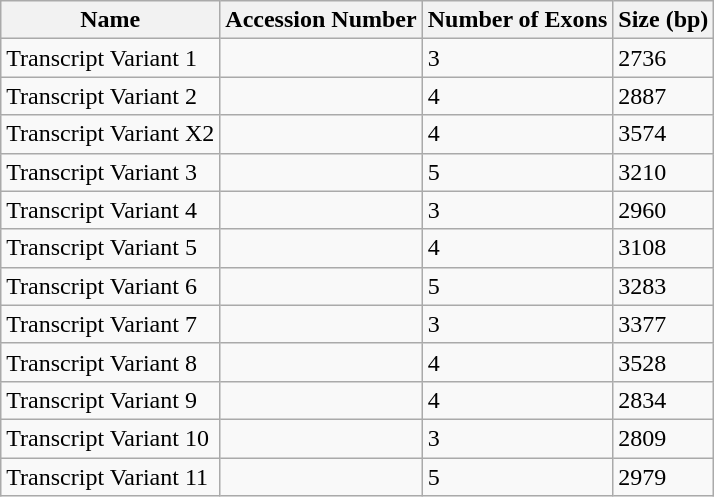<table class="wikitable">
<tr>
<th>Name</th>
<th>Accession Number</th>
<th>Number of Exons</th>
<th>Size (bp)</th>
</tr>
<tr>
<td>Transcript Variant 1</td>
<td></td>
<td>3</td>
<td>2736</td>
</tr>
<tr>
<td>Transcript Variant 2</td>
<td></td>
<td>4</td>
<td>2887</td>
</tr>
<tr>
<td>Transcript Variant X2</td>
<td></td>
<td>4</td>
<td>3574</td>
</tr>
<tr>
<td>Transcript Variant 3</td>
<td></td>
<td>5</td>
<td>3210</td>
</tr>
<tr>
<td>Transcript Variant 4</td>
<td></td>
<td>3</td>
<td>2960</td>
</tr>
<tr>
<td>Transcript Variant 5</td>
<td></td>
<td>4</td>
<td>3108</td>
</tr>
<tr>
<td>Transcript Variant 6</td>
<td></td>
<td>5</td>
<td>3283</td>
</tr>
<tr>
<td>Transcript Variant 7</td>
<td></td>
<td>3</td>
<td>3377</td>
</tr>
<tr>
<td>Transcript Variant 8</td>
<td></td>
<td>4</td>
<td>3528</td>
</tr>
<tr>
<td>Transcript Variant 9</td>
<td></td>
<td>4</td>
<td>2834</td>
</tr>
<tr>
<td>Transcript Variant 10</td>
<td></td>
<td>3</td>
<td>2809</td>
</tr>
<tr>
<td>Transcript Variant 11</td>
<td></td>
<td>5</td>
<td>2979</td>
</tr>
</table>
